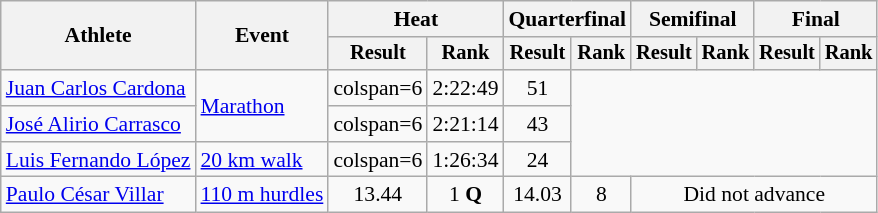<table class=wikitable style="font-size:90%">
<tr>
<th rowspan="2">Athlete</th>
<th rowspan="2">Event</th>
<th colspan="2">Heat</th>
<th colspan="2">Quarterfinal</th>
<th colspan="2">Semifinal</th>
<th colspan="2">Final</th>
</tr>
<tr style="font-size:95%">
<th>Result</th>
<th>Rank</th>
<th>Result</th>
<th>Rank</th>
<th>Result</th>
<th>Rank</th>
<th>Result</th>
<th>Rank</th>
</tr>
<tr align=center>
<td align=left><a href='#'>Juan Carlos Cardona</a></td>
<td align=left rowspan=2><a href='#'>Marathon</a></td>
<td>colspan=6 </td>
<td>2:22:49</td>
<td>51</td>
</tr>
<tr align=center>
<td align=left><a href='#'>José Alirio Carrasco</a></td>
<td>colspan=6 </td>
<td>2:21:14</td>
<td>43</td>
</tr>
<tr align=center>
<td align=left><a href='#'>Luis Fernando López</a></td>
<td align=left><a href='#'>20 km walk</a></td>
<td>colspan=6 </td>
<td>1:26:34</td>
<td>24</td>
</tr>
<tr align=center>
<td align=left><a href='#'>Paulo César Villar</a></td>
<td align=left><a href='#'>110 m hurdles</a></td>
<td>13.44 <strong></strong></td>
<td>1 <strong>Q</strong></td>
<td>14.03</td>
<td>8</td>
<td colspan=4>Did not advance</td>
</tr>
</table>
